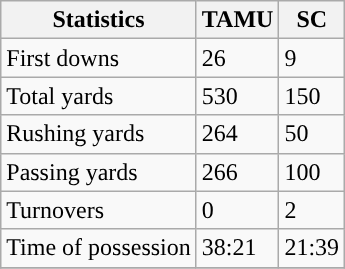<table class="wikitable" style="float: left;">
<tr>
<th>Statistics</th>
<th>TAMU</th>
<th>SC</th>
</tr>
<tr>
<td>First downs</td>
<td>26</td>
<td>9</td>
</tr>
<tr>
<td>Total yards</td>
<td>530</td>
<td>150</td>
</tr>
<tr>
<td>Rushing yards</td>
<td>264</td>
<td>50</td>
</tr>
<tr>
<td>Passing yards</td>
<td>266</td>
<td>100</td>
</tr>
<tr>
<td>Turnovers</td>
<td>0</td>
<td>2</td>
</tr>
<tr>
<td>Time of possession</td>
<td>38:21</td>
<td>21:39</td>
</tr>
<tr>
</tr>
</table>
